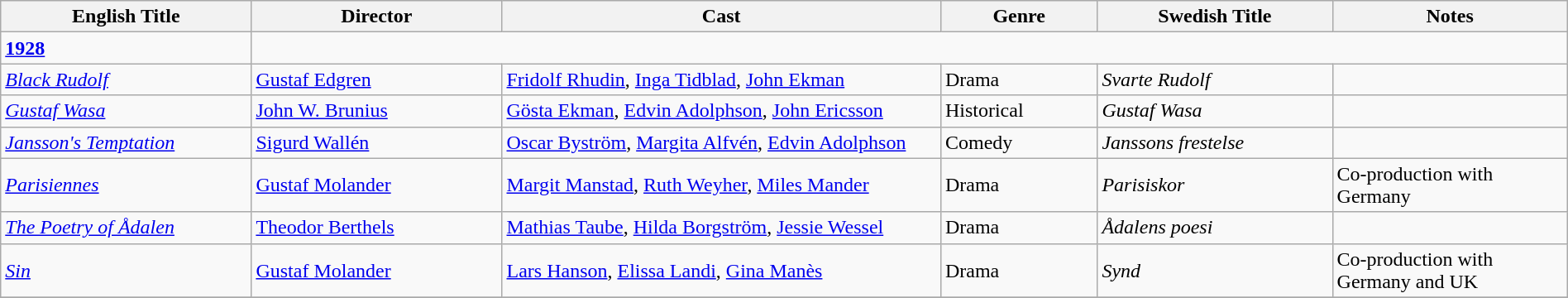<table class="wikitable" style="width:100%;">
<tr>
<th style="width:16%;">English Title</th>
<th style="width:16%;">Director</th>
<th style="width:28%;">Cast</th>
<th style="width:10%;">Genre</th>
<th style="width:15%;">Swedish Title</th>
<th style="width:15%;">Notes</th>
</tr>
<tr>
<td><strong><a href='#'>1928</a></strong></td>
</tr>
<tr>
<td><em><a href='#'>Black Rudolf</a></em></td>
<td><a href='#'>Gustaf Edgren</a></td>
<td><a href='#'>Fridolf Rhudin</a>, <a href='#'>Inga Tidblad</a>, <a href='#'>John Ekman</a></td>
<td>Drama</td>
<td><em>Svarte Rudolf</em></td>
<td></td>
</tr>
<tr>
<td><em><a href='#'>Gustaf Wasa</a></em></td>
<td><a href='#'>John W. Brunius</a></td>
<td><a href='#'>Gösta Ekman</a>, <a href='#'>Edvin Adolphson</a>, <a href='#'>John Ericsson</a></td>
<td>Historical</td>
<td><em>Gustaf Wasa</em></td>
<td></td>
</tr>
<tr>
<td><em><a href='#'>Jansson's Temptation</a></em></td>
<td><a href='#'>Sigurd Wallén</a></td>
<td><a href='#'>Oscar Byström</a>, <a href='#'>Margita Alfvén</a>, <a href='#'>Edvin Adolphson</a></td>
<td>Comedy</td>
<td><em>Janssons frestelse</em></td>
<td></td>
</tr>
<tr>
<td><em><a href='#'>Parisiennes</a></em></td>
<td><a href='#'>Gustaf Molander</a></td>
<td><a href='#'>Margit Manstad</a>, <a href='#'>Ruth Weyher</a>, <a href='#'>Miles Mander</a></td>
<td>Drama</td>
<td><em>Parisiskor</em></td>
<td>Co-production with Germany</td>
</tr>
<tr>
<td><em><a href='#'>The Poetry of Ådalen</a></em></td>
<td><a href='#'>Theodor Berthels</a></td>
<td><a href='#'>Mathias Taube</a>, <a href='#'>Hilda Borgström</a>, <a href='#'>Jessie Wessel</a></td>
<td>Drama</td>
<td><em>Ådalens poesi</em></td>
<td></td>
</tr>
<tr>
<td><em><a href='#'>Sin</a></em></td>
<td><a href='#'>Gustaf Molander</a></td>
<td><a href='#'>Lars Hanson</a>, <a href='#'>Elissa Landi</a>, <a href='#'>Gina Manès</a></td>
<td>Drama</td>
<td><em>Synd</em></td>
<td>Co-production with Germany and UK</td>
</tr>
<tr>
</tr>
</table>
